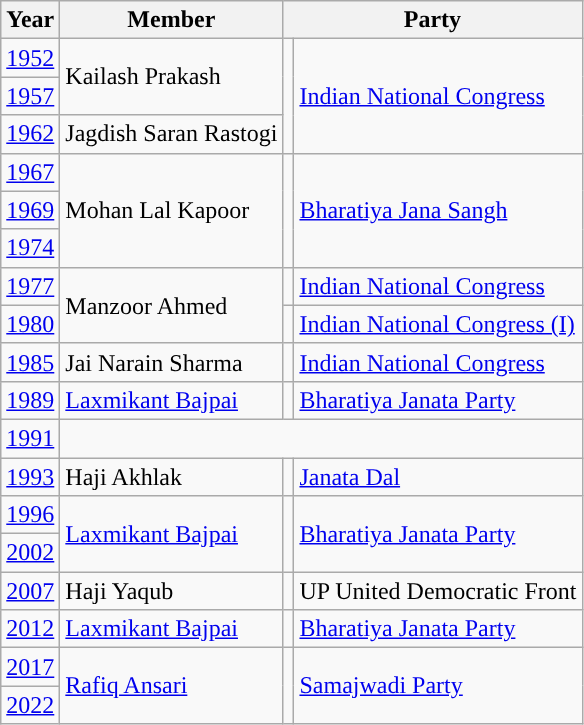<table class="wikitable">
<tr>
<th>Year</th>
<th>Member</th>
<th colspan="2">Party</th>
</tr>
<tr>
<td><a href='#'>1952</a></td>
<td rowspan="2">Kailash Prakash</td>
<td rowspan="3" style="background-color: "></td>
<td rowspan="3"><a href='#'>Indian National Congress</a></td>
</tr>
<tr>
<td><a href='#'>1957</a></td>
</tr>
<tr>
<td><a href='#'>1962</a></td>
<td>Jagdish Saran Rastogi</td>
</tr>
<tr>
<td><a href='#'>1967</a></td>
<td rowspan="3">Mohan Lal Kapoor</td>
<td rowspan="3" style="background-color: "></td>
<td rowspan="3"><a href='#'>Bharatiya Jana Sangh</a></td>
</tr>
<tr>
<td><a href='#'>1969</a></td>
</tr>
<tr>
<td><a href='#'>1974</a></td>
</tr>
<tr>
<td><a href='#'>1977</a></td>
<td rowspan="2">Manzoor Ahmed</td>
<td style="background-color: "></td>
<td><a href='#'>Indian National Congress</a></td>
</tr>
<tr>
<td><a href='#'>1980</a></td>
<td style="background-color: "></td>
<td><a href='#'>Indian National Congress (I)</a></td>
</tr>
<tr>
<td><a href='#'>1985</a></td>
<td>Jai Narain Sharma</td>
<td style="background-color: "></td>
<td><a href='#'>Indian National Congress</a></td>
</tr>
<tr>
<td><a href='#'>1989</a></td>
<td><a href='#'>Laxmikant Bajpai</a></td>
<td style="background-color: "></td>
<td><a href='#'>Bharatiya Janata Party</a></td>
</tr>
<tr>
<td><a href='#'>1991</a></td>
<td colspan="3"></td>
</tr>
<tr>
<td><a href='#'>1993</a></td>
<td>Haji Akhlak</td>
<td style="background-color: "></td>
<td><a href='#'>Janata Dal</a></td>
</tr>
<tr>
<td><a href='#'>1996</a></td>
<td rowspan="2"><a href='#'>Laxmikant Bajpai</a></td>
<td rowspan="2" style="background-color: "></td>
<td rowspan="2"><a href='#'>Bharatiya Janata Party</a></td>
</tr>
<tr>
<td><a href='#'>2002</a></td>
</tr>
<tr>
<td><a href='#'>2007</a></td>
<td>Haji Yaqub</td>
<td style="background-color: "></td>
<td>UP United Democratic Front</td>
</tr>
<tr>
<td><a href='#'>2012</a></td>
<td><a href='#'>Laxmikant Bajpai</a></td>
<td style="background-color: "></td>
<td><a href='#'>Bharatiya Janata Party</a></td>
</tr>
<tr>
<td><a href='#'>2017</a></td>
<td rowspan="2"><a href='#'>Rafiq Ansari</a></td>
<td rowspan="2" style="background-color: "></td>
<td rowspan="2"><a href='#'>Samajwadi Party</a></td>
</tr>
<tr>
<td><a href='#'>2022</a></td>
</tr>
</table>
